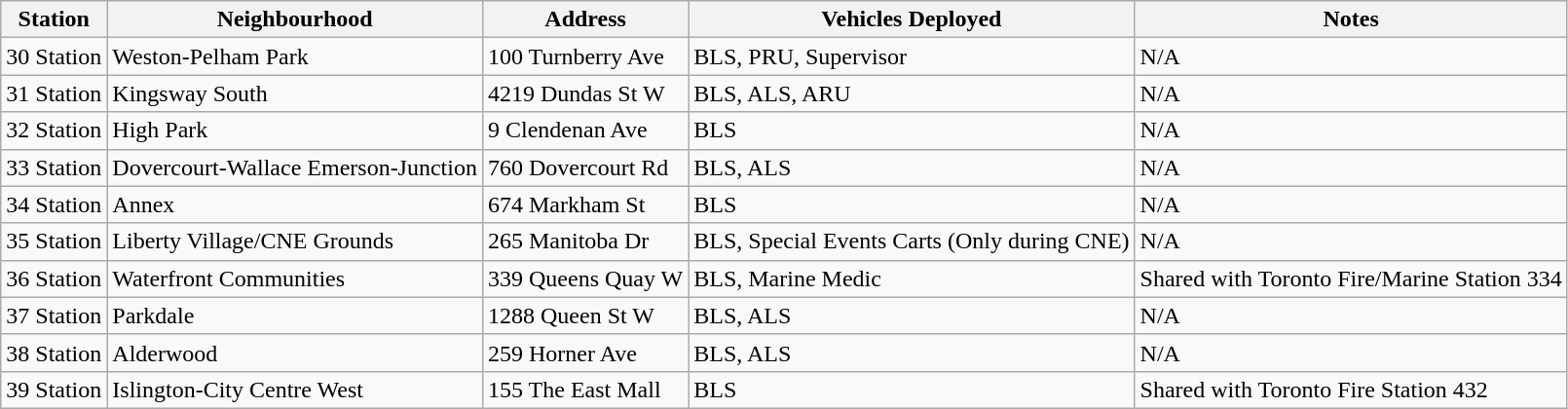<table class=wikitable>
<tr valign=bottom>
<th>Station</th>
<th>Neighbourhood</th>
<th>Address</th>
<th>Vehicles Deployed</th>
<th>Notes</th>
</tr>
<tr>
<td>30 Station</td>
<td>Weston-Pelham Park</td>
<td>100 Turnberry Ave</td>
<td>BLS, PRU, Supervisor</td>
<td>N/A</td>
</tr>
<tr>
<td>31 Station</td>
<td>Kingsway South</td>
<td>4219 Dundas St W</td>
<td>BLS, ALS, ARU</td>
<td>N/A</td>
</tr>
<tr>
<td>32 Station</td>
<td>High Park</td>
<td>9 Clendenan Ave</td>
<td>BLS</td>
<td>N/A</td>
</tr>
<tr>
<td>33 Station</td>
<td>Dovercourt-Wallace Emerson-Junction</td>
<td>760 Dovercourt Rd</td>
<td>BLS, ALS</td>
<td>N/A</td>
</tr>
<tr>
<td>34 Station</td>
<td>Annex</td>
<td>674 Markham St</td>
<td>BLS</td>
<td>N/A</td>
</tr>
<tr>
<td>35 Station</td>
<td>Liberty Village/CNE Grounds</td>
<td>265 Manitoba Dr</td>
<td>BLS, Special Events Carts (Only during CNE)</td>
<td>N/A</td>
</tr>
<tr>
<td>36 Station</td>
<td>Waterfront Communities</td>
<td>339 Queens Quay W</td>
<td>BLS, Marine Medic</td>
<td>Shared with Toronto Fire/Marine Station 334</td>
</tr>
<tr>
<td>37 Station</td>
<td>Parkdale</td>
<td>1288 Queen St W</td>
<td>BLS, ALS</td>
<td>N/A</td>
</tr>
<tr>
<td>38 Station</td>
<td>Alderwood</td>
<td>259 Horner Ave</td>
<td>BLS, ALS</td>
<td>N/A</td>
</tr>
<tr>
<td>39 Station</td>
<td>Islington-City Centre West</td>
<td>155 The East Mall</td>
<td>BLS</td>
<td>Shared with Toronto Fire Station 432</td>
</tr>
</table>
